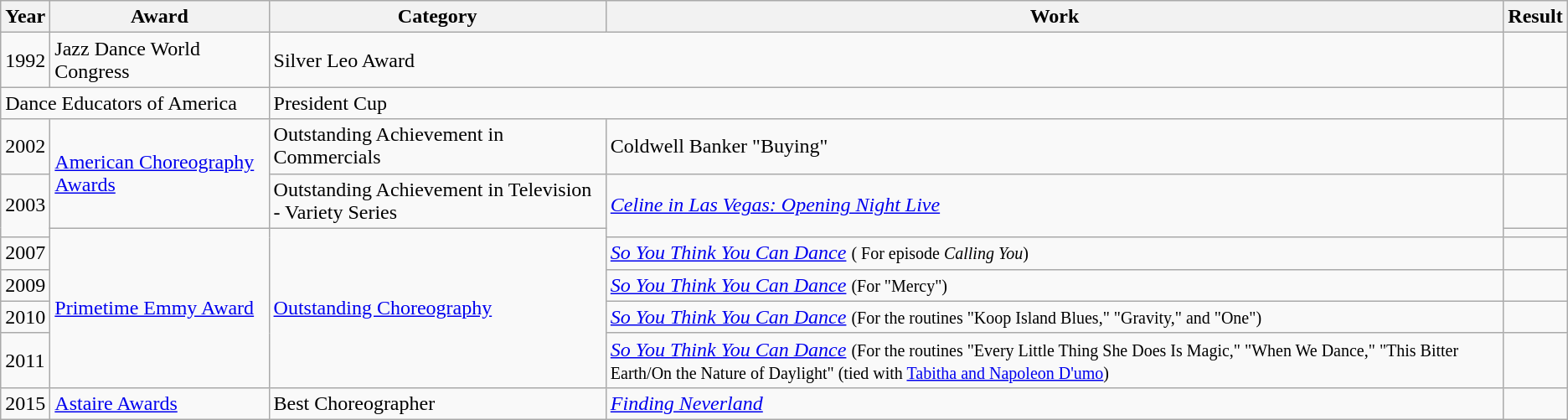<table class="wikitable">
<tr>
<th>Year</th>
<th>Award</th>
<th>Category</th>
<th>Work</th>
<th>Result</th>
</tr>
<tr>
<td>1992</td>
<td>Jazz Dance World Congress</td>
<td colspan=2>Silver Leo Award</td>
<td></td>
</tr>
<tr>
<td colspan=2>Dance Educators of America</td>
<td colspan=2>President Cup</td>
<td></td>
</tr>
<tr>
<td>2002</td>
<td rowspan=2><a href='#'>American Choreography Awards</a></td>
<td>Outstanding Achievement in Commercials</td>
<td>Coldwell Banker "Buying"</td>
<td></td>
</tr>
<tr>
<td rowspan=2>2003</td>
<td>Outstanding Achievement in Television - Variety Series</td>
<td rowspan=2><em><a href='#'>Celine in Las Vegas: Opening Night Live</a></em></td>
<td></td>
</tr>
<tr>
<td rowspan=5><a href='#'>Primetime Emmy Award</a></td>
<td rowspan=5><a href='#'>Outstanding Choreography</a></td>
<td></td>
</tr>
<tr>
<td>2007</td>
<td><em><a href='#'>So You Think You Can Dance</a></em> <small>( For episode <em>Calling You</em>)</small></td>
<td></td>
</tr>
<tr>
<td>2009</td>
<td><em><a href='#'>So You Think You Can Dance</a></em> <small>(For "Mercy")</small></td>
<td></td>
</tr>
<tr>
<td>2010</td>
<td><em><a href='#'>So You Think You Can Dance</a></em> <small>(For the routines "Koop Island Blues," "Gravity," and "One")</small></td>
<td></td>
</tr>
<tr>
<td>2011</td>
<td><em><a href='#'>So You Think You Can Dance</a></em> <small>(For the routines "Every Little Thing She Does Is Magic," "When We Dance," "This Bitter Earth/On the Nature of Daylight" (tied with <a href='#'>Tabitha and Napoleon D'umo</a>)</small></td>
<td></td>
</tr>
<tr>
<td>2015</td>
<td><a href='#'>Astaire Awards</a></td>
<td>Best Choreographer</td>
<td><em><a href='#'>Finding Neverland</a></em></td>
<td></td>
</tr>
</table>
